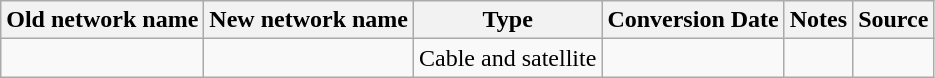<table class="wikitable">
<tr>
<th>Old network name</th>
<th>New network name</th>
<th>Type</th>
<th>Conversion Date</th>
<th>Notes</th>
<th>Source</th>
</tr>
<tr>
<td></td>
<td></td>
<td>Cable and satellite</td>
<td></td>
<td></td>
<td></td>
</tr>
</table>
